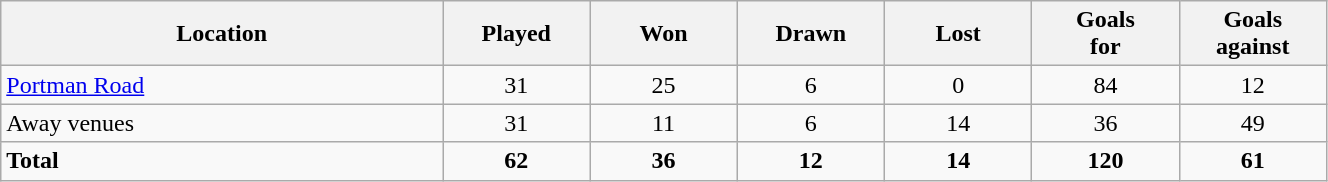<table class="sortable wikitable" width=70%>
<tr>
<th width=30%>Location</th>
<th width=10%>Played</th>
<th width=10%>Won</th>
<th width=10%>Drawn</th>
<th width=10%>Lost</th>
<th width=10%>Goals<br>for</th>
<th width=10%>Goals<br>against</th>
</tr>
<tr>
<td><a href='#'>Portman Road</a></td>
<td align=center>31</td>
<td align=center>25</td>
<td align=center>6</td>
<td align=center>0</td>
<td align=center>84</td>
<td align=center>12</td>
</tr>
<tr>
<td>Away venues</td>
<td align=center>31</td>
<td align=center>11</td>
<td align=center>6</td>
<td align=center>14</td>
<td align=center>36</td>
<td align=center>49</td>
</tr>
<tr class="sortbottom">
<td><strong>Total</strong></td>
<td align=center><strong>62</strong></td>
<td align=center><strong>36</strong></td>
<td align=center><strong>12</strong></td>
<td align=center><strong>14</strong></td>
<td align=center><strong>120</strong></td>
<td align=center><strong>61</strong></td>
</tr>
</table>
